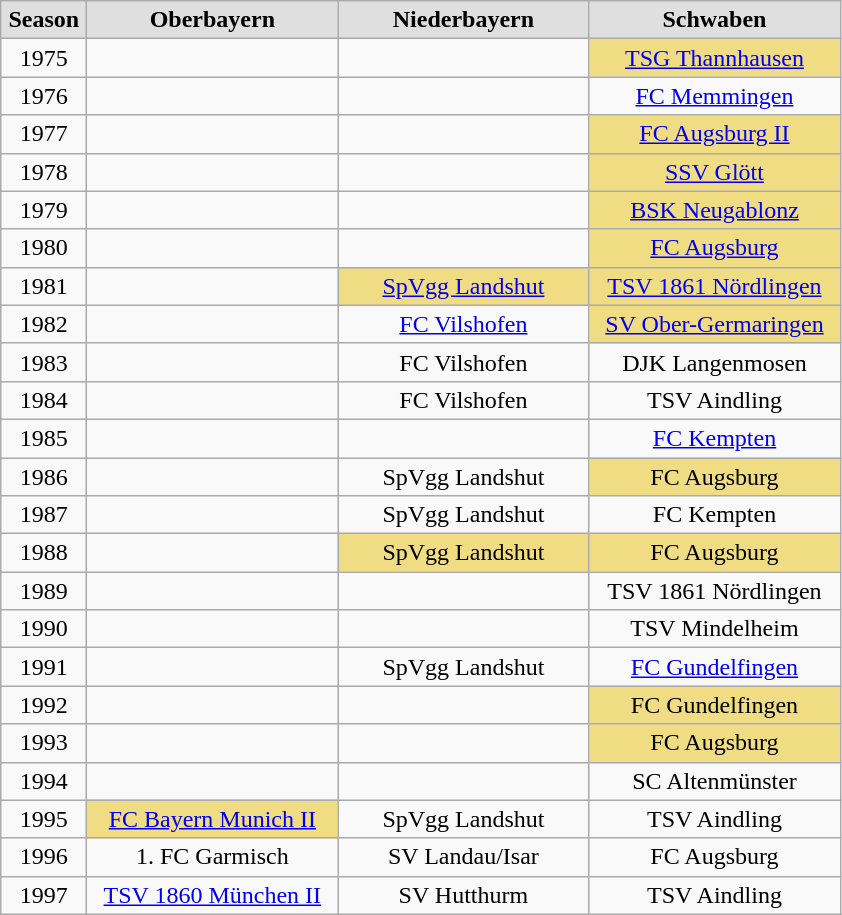<table class="wikitable">
<tr style="text-align:center; background:#dfdfdf;">
<td style="width:50px;"><strong>Season</strong></td>
<td style="width:160px;"><strong>Oberbayern</strong></td>
<td style="width:160px;"><strong>Niederbayern</strong></td>
<td style="width:160px;"><strong>Schwaben</strong></td>
</tr>
<tr style="text-align:center;">
<td>1975</td>
<td></td>
<td></td>
<td style="background:#f0dc82;"><a href='#'>TSG Thannhausen</a></td>
</tr>
<tr style="text-align:center;">
<td>1976</td>
<td></td>
<td></td>
<td><a href='#'>FC Memmingen</a></td>
</tr>
<tr style="text-align:center;">
<td>1977</td>
<td></td>
<td></td>
<td style="background:#f0dc82;"><a href='#'>FC Augsburg II</a></td>
</tr>
<tr style="text-align:center;">
<td>1978</td>
<td></td>
<td></td>
<td style="background:#f0dc82;"><a href='#'>SSV Glött</a></td>
</tr>
<tr style="text-align:center;">
<td>1979</td>
<td></td>
<td></td>
<td style="background:#f0dc82;"><a href='#'>BSK Neugablonz</a></td>
</tr>
<tr style="text-align:center;">
<td>1980</td>
<td></td>
<td></td>
<td style="background:#f0dc82;"><a href='#'>FC Augsburg</a></td>
</tr>
<tr style="text-align:center;">
<td>1981</td>
<td></td>
<td style="background:#f0dc82;"><a href='#'>SpVgg Landshut</a></td>
<td style="background:#f0dc82;"><a href='#'>TSV 1861 Nördlingen</a></td>
</tr>
<tr style="text-align:center;">
<td>1982</td>
<td></td>
<td><a href='#'>FC Vilshofen</a></td>
<td style="background:#f0dc82;"><a href='#'>SV Ober-Germaringen</a></td>
</tr>
<tr style="text-align:center;">
<td>1983</td>
<td></td>
<td>FC Vilshofen</td>
<td>DJK Langenmosen</td>
</tr>
<tr style="text-align:center;">
<td>1984</td>
<td></td>
<td>FC Vilshofen</td>
<td>TSV Aindling</td>
</tr>
<tr style="text-align:center;">
<td>1985</td>
<td></td>
<td></td>
<td><a href='#'>FC Kempten</a></td>
</tr>
<tr style="text-align:center;">
<td>1986</td>
<td></td>
<td>SpVgg Landshut</td>
<td style="background:#f0dc82;">FC Augsburg</td>
</tr>
<tr style="text-align:center;">
<td>1987</td>
<td></td>
<td>SpVgg Landshut</td>
<td>FC Kempten</td>
</tr>
<tr style="text-align:center;">
<td>1988</td>
<td></td>
<td style="background:#f0dc82;">SpVgg Landshut</td>
<td style="background:#f0dc82;">FC Augsburg</td>
</tr>
<tr style="text-align:center;">
<td>1989</td>
<td></td>
<td></td>
<td>TSV 1861 Nördlingen</td>
</tr>
<tr style="text-align:center;">
<td>1990</td>
<td></td>
<td></td>
<td>TSV Mindelheim</td>
</tr>
<tr style="text-align:center;">
<td>1991</td>
<td></td>
<td>SpVgg Landshut</td>
<td><a href='#'>FC Gundelfingen</a></td>
</tr>
<tr style="text-align:center;">
<td>1992</td>
<td></td>
<td></td>
<td style="background:#f0dc82;">FC Gundelfingen</td>
</tr>
<tr style="text-align:center;">
<td>1993</td>
<td></td>
<td></td>
<td style="background:#f0dc82;">FC Augsburg</td>
</tr>
<tr style="text-align:center;">
<td>1994</td>
<td></td>
<td></td>
<td>SC Altenmünster</td>
</tr>
<tr style="text-align:center;">
<td>1995</td>
<td style="background:#f0dc82;"><a href='#'>FC Bayern Munich II</a></td>
<td>SpVgg Landshut</td>
<td>TSV Aindling</td>
</tr>
<tr style="text-align:center;">
<td>1996</td>
<td>1. FC Garmisch</td>
<td>SV Landau/Isar</td>
<td>FC Augsburg</td>
</tr>
<tr style="text-align:center;">
<td>1997</td>
<td><a href='#'>TSV 1860 München II</a></td>
<td>SV Hutthurm</td>
<td>TSV Aindling</td>
</tr>
</table>
